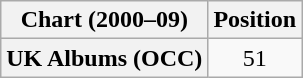<table class="wikitable plainrowheaders sortable">
<tr>
<th>Chart (2000–09)</th>
<th>Position</th>
</tr>
<tr>
<th scope="row">UK Albums (OCC)</th>
<td align="center">51</td>
</tr>
</table>
